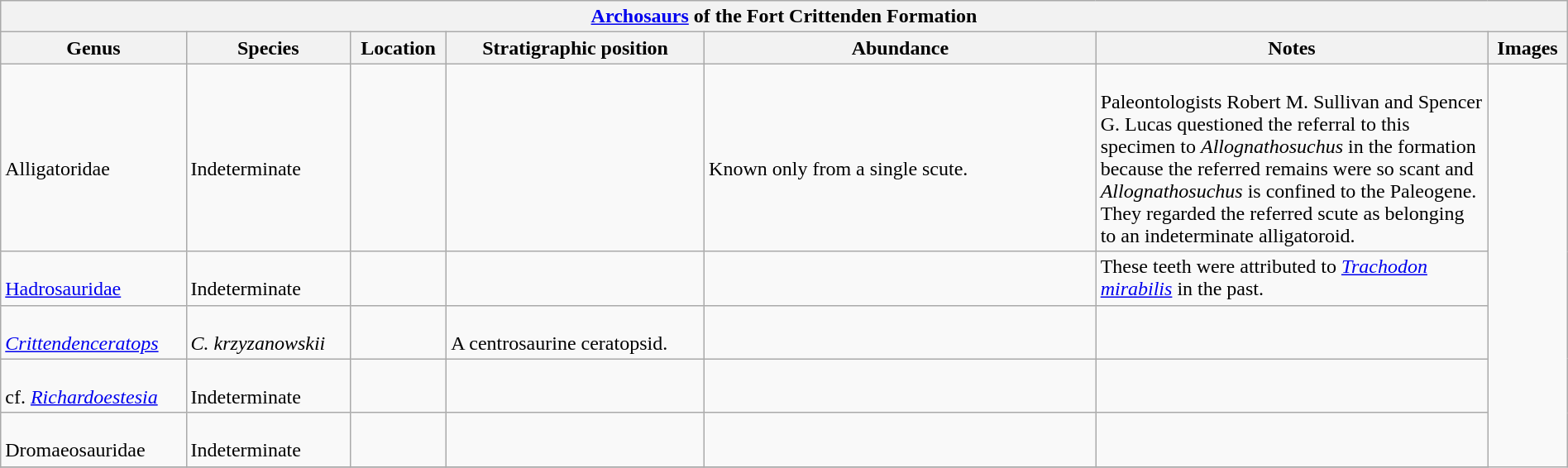<table class="wikitable" align="center" width="100%">
<tr>
<th colspan="7" align="center"><strong><a href='#'>Archosaurs</a> of the Fort Crittenden Formation</strong></th>
</tr>
<tr>
<th>Genus</th>
<th>Species</th>
<th>Location</th>
<th>Stratigraphic position</th>
<th width="25%">Abundance</th>
<th width="25%">Notes</th>
<th>Images</th>
</tr>
<tr>
<td><br>Alligatoridae</td>
<td><br>Indeterminate</td>
<td></td>
<td></td>
<td><br>Known only from a single scute.</td>
<td><br>Paleontologists Robert M. Sullivan and Spencer G. Lucas questioned the referral to this specimen to <em>Allognathosuchus</em> in the formation because the referred remains were so scant and <em>Allognathosuchus</em> is confined to the Paleogene. They regarded the referred scute as belonging to an indeterminate alligatoroid.</td>
<td rowspan="99"><br></td>
</tr>
<tr>
<td><br><a href='#'>Hadrosauridae</a></td>
<td><br>Indeterminate</td>
<td></td>
<td></td>
<td></td>
<td>These teeth were attributed to <em><a href='#'>Trachodon mirabilis</a></em> in the past.</td>
</tr>
<tr>
<td><br><em><a href='#'>Crittendenceratops</a></em></td>
<td><br><em>C. krzyzanowskii</em></td>
<td></td>
<td><br>A centrosaurine ceratopsid.</td>
<td></td>
<td></td>
</tr>
<tr>
<td><br>cf. <em><a href='#'>Richardoestesia</a></em></td>
<td><br>Indeterminate</td>
<td></td>
<td></td>
<td></td>
<td></td>
</tr>
<tr>
<td><br>Dromaeosauridae</td>
<td><br>Indeterminate</td>
<td></td>
<td></td>
<td></td>
<td></td>
</tr>
<tr>
</tr>
</table>
